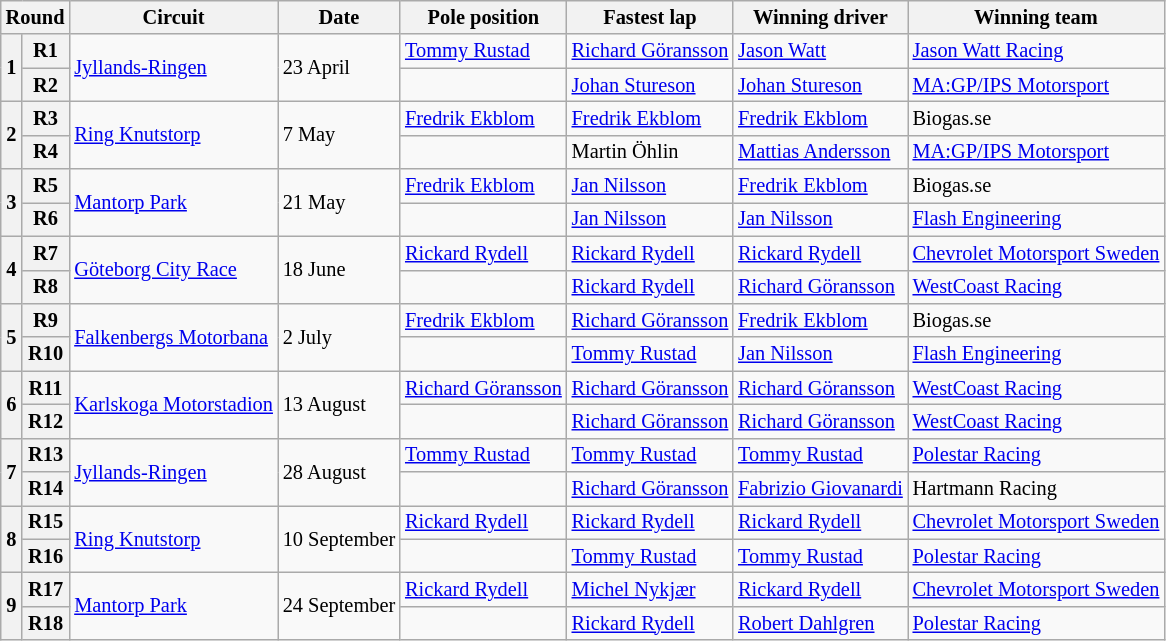<table class="wikitable" style="font-size: 85%">
<tr>
<th colspan=2>Round</th>
<th>Circuit</th>
<th>Date</th>
<th>Pole position</th>
<th>Fastest lap</th>
<th>Winning driver</th>
<th>Winning team</th>
</tr>
<tr>
<th rowspan=2>1</th>
<th>R1</th>
<td rowspan=2> <a href='#'>Jyllands-Ringen</a></td>
<td rowspan=2>23 April</td>
<td> <a href='#'>Tommy Rustad</a></td>
<td> <a href='#'>Richard Göransson</a></td>
<td> <a href='#'>Jason Watt</a></td>
<td> <a href='#'>Jason Watt Racing</a></td>
</tr>
<tr>
<th>R2</th>
<td></td>
<td> <a href='#'>Johan Stureson</a></td>
<td> <a href='#'>Johan Stureson</a></td>
<td> <a href='#'>MA:GP/IPS Motorsport</a></td>
</tr>
<tr>
<th rowspan=2>2</th>
<th>R3</th>
<td rowspan=2> <a href='#'>Ring Knutstorp</a></td>
<td rowspan=2>7 May</td>
<td> <a href='#'>Fredrik Ekblom</a></td>
<td> <a href='#'>Fredrik Ekblom</a></td>
<td> <a href='#'>Fredrik Ekblom</a></td>
<td> Biogas.se</td>
</tr>
<tr>
<th>R4</th>
<td></td>
<td> Martin Öhlin</td>
<td> <a href='#'>Mattias Andersson</a></td>
<td> <a href='#'>MA:GP/IPS Motorsport</a></td>
</tr>
<tr>
<th rowspan=2>3</th>
<th>R5</th>
<td rowspan=2> <a href='#'>Mantorp Park</a></td>
<td rowspan=2>21 May</td>
<td> <a href='#'>Fredrik Ekblom</a></td>
<td> <a href='#'>Jan Nilsson</a></td>
<td> <a href='#'>Fredrik Ekblom</a></td>
<td> Biogas.se</td>
</tr>
<tr>
<th>R6</th>
<td></td>
<td> <a href='#'>Jan Nilsson</a></td>
<td> <a href='#'>Jan Nilsson</a></td>
<td> <a href='#'>Flash Engineering</a></td>
</tr>
<tr>
<th rowspan=2>4</th>
<th>R7</th>
<td rowspan=2> <a href='#'>Göteborg City Race</a></td>
<td rowspan=2>18 June</td>
<td> <a href='#'>Rickard Rydell</a></td>
<td> <a href='#'>Rickard Rydell</a></td>
<td> <a href='#'>Rickard Rydell</a></td>
<td> <a href='#'>Chevrolet Motorsport Sweden</a></td>
</tr>
<tr>
<th>R8</th>
<td></td>
<td> <a href='#'>Rickard Rydell</a></td>
<td> <a href='#'>Richard Göransson</a></td>
<td> <a href='#'>WestCoast Racing</a></td>
</tr>
<tr>
<th rowspan=2>5</th>
<th>R9</th>
<td rowspan=2> <a href='#'>Falkenbergs Motorbana</a></td>
<td rowspan=2>2 July</td>
<td> <a href='#'>Fredrik Ekblom</a></td>
<td> <a href='#'>Richard Göransson</a></td>
<td> <a href='#'>Fredrik Ekblom</a></td>
<td> Biogas.se</td>
</tr>
<tr>
<th>R10</th>
<td></td>
<td> <a href='#'>Tommy Rustad</a></td>
<td> <a href='#'>Jan Nilsson</a></td>
<td> <a href='#'>Flash Engineering</a></td>
</tr>
<tr>
<th rowspan=2>6</th>
<th>R11</th>
<td rowspan=2> <a href='#'>Karlskoga Motorstadion</a></td>
<td rowspan=2>13 August</td>
<td> <a href='#'>Richard Göransson</a></td>
<td> <a href='#'>Richard Göransson</a></td>
<td> <a href='#'>Richard Göransson</a></td>
<td> <a href='#'>WestCoast Racing</a></td>
</tr>
<tr>
<th>R12</th>
<td></td>
<td> <a href='#'>Richard Göransson</a></td>
<td> <a href='#'>Richard Göransson</a></td>
<td> <a href='#'>WestCoast Racing</a></td>
</tr>
<tr>
<th rowspan=2>7</th>
<th>R13</th>
<td rowspan=2> <a href='#'>Jyllands-Ringen</a></td>
<td rowspan=2>28 August</td>
<td> <a href='#'>Tommy Rustad</a></td>
<td> <a href='#'>Tommy Rustad</a></td>
<td> <a href='#'>Tommy Rustad</a></td>
<td> <a href='#'>Polestar Racing</a></td>
</tr>
<tr>
<th>R14</th>
<td></td>
<td> <a href='#'>Richard Göransson</a></td>
<td> <a href='#'>Fabrizio Giovanardi</a></td>
<td> Hartmann Racing</td>
</tr>
<tr>
<th rowspan=2>8</th>
<th>R15</th>
<td rowspan=2> <a href='#'>Ring Knutstorp</a></td>
<td rowspan=2>10 September</td>
<td> <a href='#'>Rickard Rydell</a></td>
<td> <a href='#'>Rickard Rydell</a></td>
<td> <a href='#'>Rickard Rydell</a></td>
<td> <a href='#'>Chevrolet Motorsport Sweden</a></td>
</tr>
<tr>
<th>R16</th>
<td></td>
<td> <a href='#'>Tommy Rustad</a></td>
<td> <a href='#'>Tommy Rustad</a></td>
<td> <a href='#'>Polestar Racing</a></td>
</tr>
<tr>
<th rowspan=2>9</th>
<th>R17</th>
<td rowspan=2> <a href='#'>Mantorp Park</a></td>
<td rowspan=2>24 September</td>
<td> <a href='#'>Rickard Rydell</a></td>
<td> <a href='#'>Michel Nykjær</a></td>
<td> <a href='#'>Rickard Rydell</a></td>
<td> <a href='#'>Chevrolet Motorsport Sweden</a></td>
</tr>
<tr>
<th>R18</th>
<td></td>
<td> <a href='#'>Rickard Rydell</a></td>
<td> <a href='#'>Robert Dahlgren</a></td>
<td> <a href='#'>Polestar Racing</a></td>
</tr>
</table>
